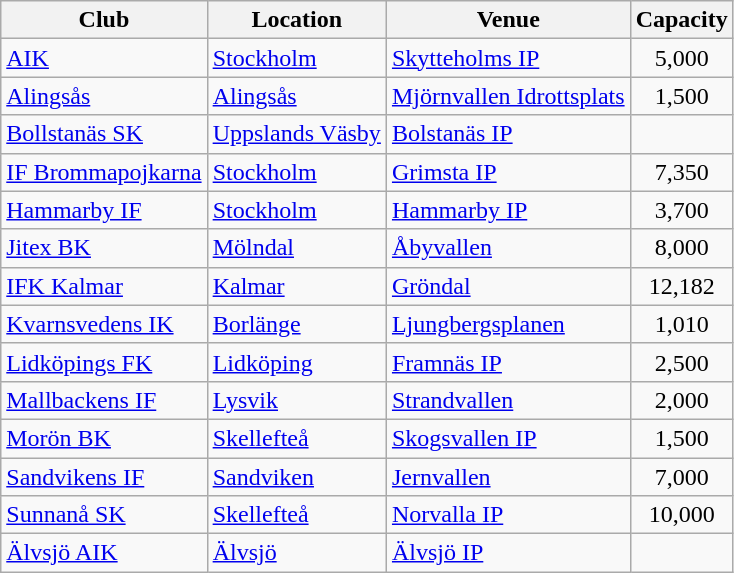<table class="wikitable sortable">
<tr>
<th>Club</th>
<th>Location</th>
<th>Venue</th>
<th>Capacity</th>
</tr>
<tr>
<td><a href='#'>AIK</a></td>
<td><a href='#'>Stockholm</a></td>
<td><a href='#'>Skytteholms IP</a></td>
<td align="center">5,000</td>
</tr>
<tr>
<td><a href='#'>Alingsås</a></td>
<td><a href='#'>Alingsås</a></td>
<td><a href='#'>Mjörnvallen Idrottsplats</a></td>
<td align="center">1,500</td>
</tr>
<tr>
<td><a href='#'>Bollstanäs SK</a></td>
<td><a href='#'>Uppslands Väsby</a></td>
<td><a href='#'>Bolstanäs IP</a></td>
<td align="center"></td>
</tr>
<tr>
<td><a href='#'>IF Brommapojkarna</a></td>
<td><a href='#'>Stockholm</a></td>
<td><a href='#'>Grimsta IP</a></td>
<td align="center">7,350</td>
</tr>
<tr>
<td><a href='#'>Hammarby IF</a></td>
<td><a href='#'>Stockholm</a></td>
<td><a href='#'>Hammarby IP</a></td>
<td align="center">3,700</td>
</tr>
<tr>
<td><a href='#'>Jitex BK</a></td>
<td><a href='#'>Mölndal</a></td>
<td><a href='#'>Åbyvallen</a></td>
<td align="center">8,000</td>
</tr>
<tr>
<td><a href='#'>IFK Kalmar</a></td>
<td><a href='#'>Kalmar</a></td>
<td><a href='#'>Gröndal</a></td>
<td align="center">12,182</td>
</tr>
<tr>
<td><a href='#'>Kvarnsvedens IK</a></td>
<td><a href='#'>Borlänge</a></td>
<td><a href='#'>Ljungbergsplanen</a></td>
<td align="center">1,010</td>
</tr>
<tr>
<td><a href='#'>Lidköpings FK</a></td>
<td><a href='#'>Lidköping</a></td>
<td><a href='#'>Framnäs IP</a></td>
<td align="center">2,500</td>
</tr>
<tr>
<td><a href='#'>Mallbackens IF</a></td>
<td><a href='#'>Lysvik</a></td>
<td><a href='#'>Strandvallen</a></td>
<td align="center">2,000</td>
</tr>
<tr>
<td><a href='#'>Morön BK</a></td>
<td><a href='#'>Skellefteå</a></td>
<td><a href='#'>Skogsvallen IP</a></td>
<td align="center">1,500</td>
</tr>
<tr>
<td><a href='#'>Sandvikens IF</a></td>
<td><a href='#'>Sandviken</a></td>
<td><a href='#'>Jernvallen</a></td>
<td align="center">7,000</td>
</tr>
<tr>
<td><a href='#'>Sunnanå SK</a></td>
<td><a href='#'>Skellefteå</a></td>
<td><a href='#'>Norvalla IP</a></td>
<td align="center">10,000</td>
</tr>
<tr>
<td><a href='#'>Älvsjö AIK</a></td>
<td><a href='#'>Älvsjö</a></td>
<td><a href='#'>Älvsjö IP</a></td>
<td align="center"></td>
</tr>
</table>
